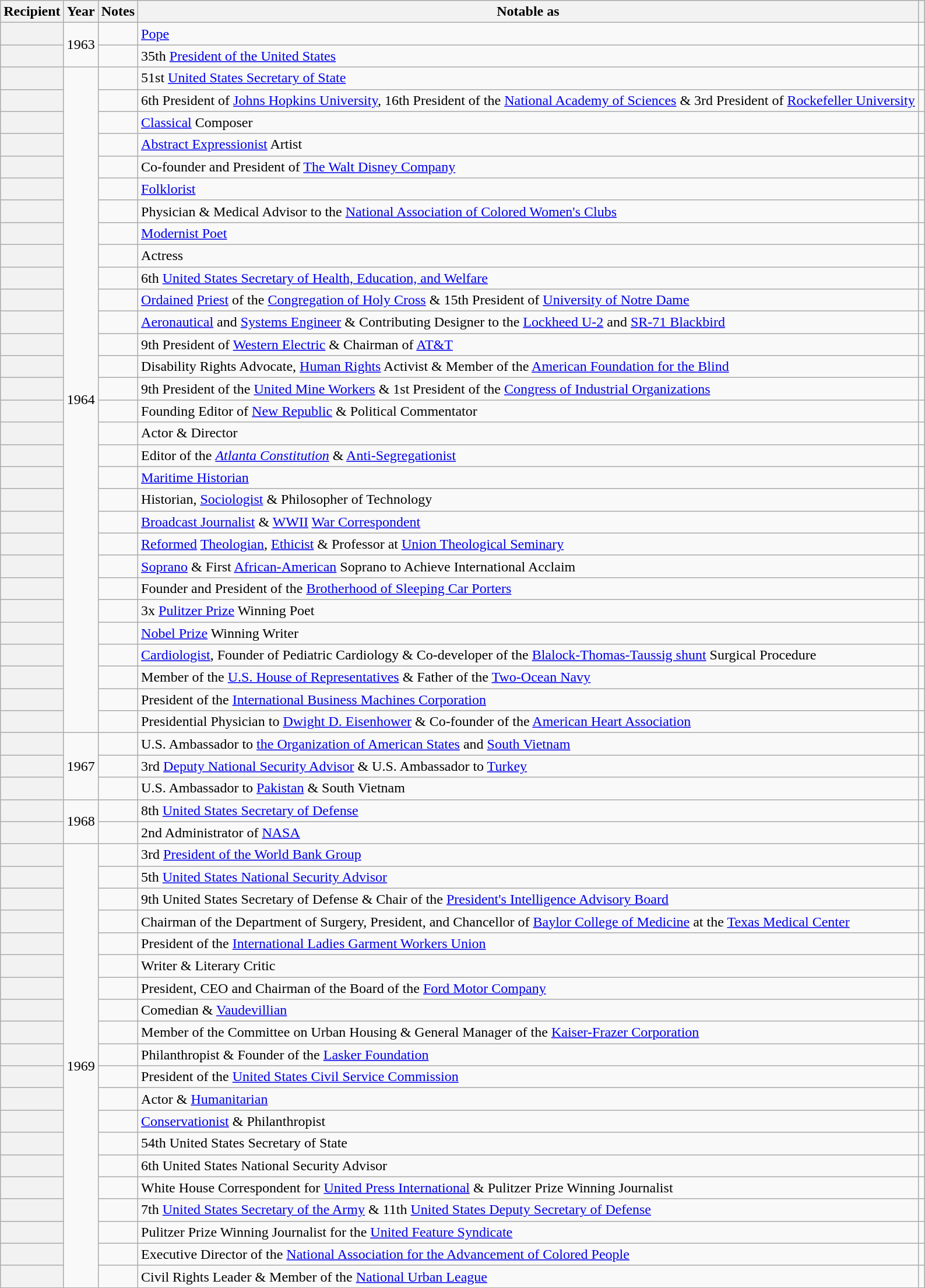<table class="wikitable sortable plainrowheaders">
<tr>
<th>Recipient</th>
<th>Year</th>
<th>Notes</th>
<th>Notable as</th>
<th class="unsortable"></th>
</tr>
<tr>
<th scope="row"></th>
<td rowspan="2">1963</td>
<td></td>
<td><a href='#'>Pope</a></td>
<td></td>
</tr>
<tr>
<th scope="row"></th>
<td></td>
<td>35th <a href='#'>President of the United States</a></td>
<td></td>
</tr>
<tr>
<th scope="row"></th>
<td rowspan="30">1964</td>
<td></td>
<td>51st <a href='#'>United States Secretary of State</a></td>
<td></td>
</tr>
<tr>
<th scope="row"></th>
<td></td>
<td>6th President of <a href='#'>Johns Hopkins University</a>, 16th President of the <a href='#'>National Academy of Sciences</a> & 3rd President of <a href='#'>Rockefeller University</a></td>
<td></td>
</tr>
<tr>
<th scope="row"></th>
<td></td>
<td><a href='#'>Classical</a> Composer</td>
<td></td>
</tr>
<tr>
<th scope="row"></th>
<td></td>
<td><a href='#'>Abstract Expressionist</a> Artist</td>
<td></td>
</tr>
<tr>
<th scope="row"></th>
<td></td>
<td>Co-founder and President of <a href='#'>The Walt Disney Company</a></td>
<td></td>
</tr>
<tr>
<th scope="row"></th>
<td></td>
<td><a href='#'>Folklorist</a></td>
<td></td>
</tr>
<tr>
<th scope="row"></th>
<td></td>
<td>Physician & Medical Advisor to the <a href='#'>National Association of Colored Women's Clubs</a></td>
<td></td>
</tr>
<tr>
<th scope="row"></th>
<td></td>
<td><a href='#'>Modernist Poet</a></td>
<td></td>
</tr>
<tr>
<th scope="row"></th>
<td></td>
<td>Actress</td>
<td></td>
</tr>
<tr>
<th scope="row"></th>
<td></td>
<td>6th <a href='#'>United States Secretary of Health, Education, and Welfare</a></td>
<td></td>
</tr>
<tr>
<th scope="row"></th>
<td></td>
<td><a href='#'>Ordained</a> <a href='#'>Priest</a> of the <a href='#'>Congregation of Holy Cross</a> & 15th President of <a href='#'>University of Notre Dame</a></td>
<td></td>
</tr>
<tr>
<th scope="row"></th>
<td></td>
<td><a href='#'>Aeronautical</a> and <a href='#'>Systems Engineer</a> & Contributing Designer to the <a href='#'>Lockheed U-2</a> and <a href='#'>SR-71 Blackbird</a></td>
<td></td>
</tr>
<tr>
<th scope="row"></th>
<td></td>
<td>9th President of <a href='#'>Western Electric</a> & Chairman of <a href='#'>AT&T</a></td>
<td></td>
</tr>
<tr>
<th scope="row"></th>
<td></td>
<td>Disability Rights Advocate, <a href='#'>Human Rights</a> Activist & Member of the <a href='#'>American Foundation for the Blind</a></td>
<td></td>
</tr>
<tr>
<th scope="row"></th>
<td></td>
<td>9th President of the <a href='#'>United Mine Workers</a> & 1st President of the <a href='#'>Congress of Industrial Organizations</a></td>
<td></td>
</tr>
<tr>
<th scope="row"></th>
<td></td>
<td>Founding Editor of <a href='#'>New Republic</a> & Political Commentator</td>
<td></td>
</tr>
<tr>
<th scope="row"></th>
<td></td>
<td>Actor & Director</td>
<td></td>
</tr>
<tr>
<th scope="row"></th>
<td></td>
<td>Editor of the <em><a href='#'>Atlanta Constitution</a></em> & <a href='#'>Anti-Segregationist</a></td>
<td></td>
</tr>
<tr>
<th scope="row"></th>
<td></td>
<td><a href='#'>Maritime Historian</a></td>
<td></td>
</tr>
<tr>
<th scope="row"></th>
<td></td>
<td>Historian, <a href='#'>Sociologist</a> & Philosopher of Technology</td>
<td></td>
</tr>
<tr>
<th scope="row"></th>
<td></td>
<td><a href='#'>Broadcast Journalist</a> & <a href='#'>WWII</a> <a href='#'>War Correspondent</a></td>
<td></td>
</tr>
<tr>
<th scope="row"></th>
<td></td>
<td><a href='#'>Reformed</a> <a href='#'>Theologian</a>, <a href='#'>Ethicist</a> & Professor at <a href='#'>Union Theological Seminary</a></td>
<td></td>
</tr>
<tr>
<th scope="row"></th>
<td></td>
<td><a href='#'>Soprano</a> & First <a href='#'>African-American</a> Soprano to Achieve International Acclaim</td>
<td></td>
</tr>
<tr>
<th scope="row"></th>
<td></td>
<td>Founder and President of the <a href='#'>Brotherhood of Sleeping Car Porters</a></td>
<td></td>
</tr>
<tr>
<th scope="row"></th>
<td></td>
<td>3x <a href='#'>Pulitzer Prize</a> Winning Poet</td>
<td></td>
</tr>
<tr>
<th scope="row"></th>
<td></td>
<td><a href='#'>Nobel Prize</a> Winning Writer</td>
<td></td>
</tr>
<tr>
<th scope="row"></th>
<td></td>
<td><a href='#'>Cardiologist</a>, Founder of Pediatric Cardiology & Co-developer of the <a href='#'>Blalock-Thomas-Taussig shunt</a> Surgical Procedure</td>
<td></td>
</tr>
<tr>
<th scope="row"></th>
<td></td>
<td>Member of the <a href='#'>U.S. House of Representatives</a> & Father of the <a href='#'>Two-Ocean Navy</a></td>
<td></td>
</tr>
<tr>
<th scope="row"></th>
<td></td>
<td>President of the <a href='#'>International Business Machines Corporation</a></td>
<td></td>
</tr>
<tr>
<th scope="row"></th>
<td></td>
<td>Presidential Physician to <a href='#'>Dwight D. Eisenhower</a> & Co-founder of the <a href='#'>American Heart Association</a></td>
<td></td>
</tr>
<tr>
<th scope="row"></th>
<td rowspan="3">1967</td>
<td></td>
<td>U.S. Ambassador to <a href='#'>the Organization of American States</a> and <a href='#'>South Vietnam</a></td>
<td></td>
</tr>
<tr>
<th scope="row"></th>
<td></td>
<td>3rd <a href='#'>Deputy National Security Advisor</a> & U.S. Ambassador to <a href='#'>Turkey</a></td>
<td></td>
</tr>
<tr>
<th scope="row"></th>
<td></td>
<td>U.S. Ambassador to <a href='#'>Pakistan</a> & South Vietnam</td>
<td></td>
</tr>
<tr>
<th scope="row"></th>
<td rowspan="2">1968</td>
<td></td>
<td>8th <a href='#'>United States Secretary of Defense</a></td>
<td></td>
</tr>
<tr>
<th scope="row"></th>
<td></td>
<td>2nd Administrator of <a href='#'>NASA</a></td>
<td></td>
</tr>
<tr>
<th scope="row"></th>
<td rowspan="20">1969</td>
<td></td>
<td>3rd <a href='#'>President of the World Bank Group</a></td>
<td></td>
</tr>
<tr>
<th scope="row"></th>
<td></td>
<td>5th <a href='#'>United States National Security Advisor</a></td>
<td></td>
</tr>
<tr>
<th scope="row"></th>
<td></td>
<td>9th United States Secretary of Defense & Chair of the <a href='#'>President's Intelligence Advisory Board</a></td>
<td></td>
</tr>
<tr>
<th scope="row"></th>
<td></td>
<td>Chairman of the Department of Surgery, President, and Chancellor of <a href='#'>Baylor College of Medicine</a> at the <a href='#'>Texas Medical Center</a></td>
<td></td>
</tr>
<tr>
<th scope="row"></th>
<td></td>
<td>President of the <a href='#'>International Ladies Garment Workers Union</a></td>
<td></td>
</tr>
<tr>
<th scope="row"></th>
<td></td>
<td>Writer & Literary Critic</td>
<td></td>
</tr>
<tr>
<th scope="row"></th>
<td></td>
<td>President, CEO and Chairman of the Board of the <a href='#'>Ford Motor Company</a></td>
<td></td>
</tr>
<tr>
<th scope="row"></th>
<td></td>
<td>Comedian & <a href='#'>Vaudevillian</a></td>
<td></td>
</tr>
<tr>
<th scope="row"></th>
<td></td>
<td>Member of the Committee on Urban Housing & General Manager of the <a href='#'>Kaiser-Frazer Corporation</a></td>
<td></td>
</tr>
<tr>
<th scope="row"></th>
<td></td>
<td>Philanthropist & Founder of the <a href='#'>Lasker Foundation</a></td>
<td></td>
</tr>
<tr>
<th scope="row"></th>
<td></td>
<td>President of the <a href='#'>United States Civil Service Commission</a></td>
<td></td>
</tr>
<tr>
<th scope="row"></th>
<td></td>
<td>Actor & <a href='#'>Humanitarian</a></td>
<td></td>
</tr>
<tr>
<th scope="row"></th>
<td></td>
<td><a href='#'>Conservationist</a> & Philanthropist</td>
<td></td>
</tr>
<tr>
<th scope="row"></th>
<td></td>
<td>54th United States Secretary of State</td>
<td></td>
</tr>
<tr>
<th scope="row"></th>
<td></td>
<td>6th United States National Security Advisor</td>
<td></td>
</tr>
<tr>
<th scope="row"></th>
<td></td>
<td>White House Correspondent for <a href='#'>United Press International</a> & Pulitzer Prize Winning Journalist</td>
<td></td>
</tr>
<tr>
<th scope="row"></th>
<td></td>
<td>7th <a href='#'>United States Secretary of the Army</a> & 11th <a href='#'>United States Deputy Secretary of Defense</a></td>
<td></td>
</tr>
<tr>
<th scope="row"></th>
<td></td>
<td>Pulitzer Prize Winning Journalist for the <a href='#'>United Feature Syndicate</a></td>
<td></td>
</tr>
<tr>
<th scope="row"></th>
<td></td>
<td>Executive Director of the <a href='#'>National Association for the Advancement of Colored People</a></td>
<td></td>
</tr>
<tr>
<th scope="row"></th>
<td></td>
<td>Civil Rights Leader & Member of the <a href='#'>National Urban League</a></td>
<td></td>
</tr>
</table>
